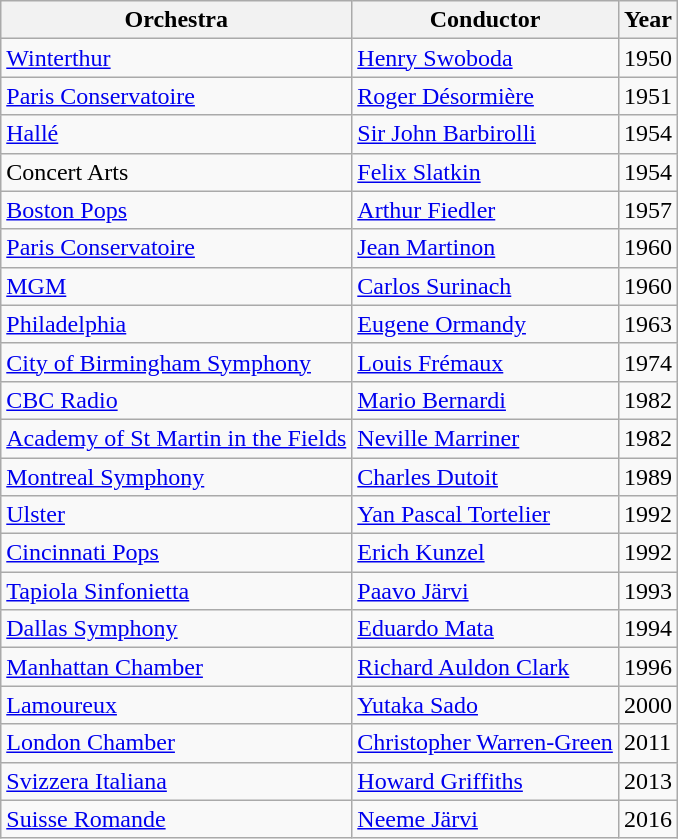<table class="wikitable plainrowheaders" style="text-align: left; margin-right: 0;">
<tr>
<th scope="col">Orchestra</th>
<th scope="col">Conductor</th>
<th scope="col">Year</th>
</tr>
<tr>
<td><a href='#'>Winterthur</a></td>
<td><a href='#'>Henry Swoboda</a></td>
<td>1950</td>
</tr>
<tr>
<td><a href='#'>Paris Conservatoire</a></td>
<td><a href='#'>Roger Désormière</a></td>
<td>1951</td>
</tr>
<tr>
<td><a href='#'>Hallé</a></td>
<td><a href='#'>Sir John Barbirolli</a></td>
<td>1954</td>
</tr>
<tr>
<td>Concert Arts</td>
<td><a href='#'>Felix Slatkin</a></td>
<td>1954</td>
</tr>
<tr>
<td><a href='#'>Boston Pops</a></td>
<td><a href='#'>Arthur Fiedler</a></td>
<td>1957</td>
</tr>
<tr>
<td><a href='#'>Paris Conservatoire</a></td>
<td><a href='#'>Jean Martinon</a></td>
<td>1960</td>
</tr>
<tr>
<td><a href='#'>MGM</a></td>
<td><a href='#'>Carlos Surinach</a></td>
<td>1960</td>
</tr>
<tr>
<td><a href='#'>Philadelphia</a></td>
<td><a href='#'>Eugene Ormandy</a></td>
<td>1963</td>
</tr>
<tr>
<td><a href='#'>City of Birmingham Symphony</a></td>
<td><a href='#'>Louis Frémaux</a></td>
<td>1974</td>
</tr>
<tr>
<td><a href='#'>CBC Radio</a></td>
<td><a href='#'>Mario Bernardi</a></td>
<td>1982</td>
</tr>
<tr>
<td><a href='#'>Academy of St Martin in the Fields</a></td>
<td><a href='#'>Neville Marriner</a></td>
<td>1982</td>
</tr>
<tr>
<td><a href='#'>Montreal Symphony</a></td>
<td><a href='#'>Charles Dutoit</a></td>
<td>1989</td>
</tr>
<tr>
<td><a href='#'>Ulster</a></td>
<td><a href='#'>Yan Pascal Tortelier</a></td>
<td>1992</td>
</tr>
<tr>
<td><a href='#'>Cincinnati Pops</a></td>
<td><a href='#'>Erich Kunzel</a></td>
<td>1992</td>
</tr>
<tr>
<td><a href='#'>Tapiola Sinfonietta</a></td>
<td><a href='#'>Paavo Järvi</a></td>
<td>1993</td>
</tr>
<tr>
<td><a href='#'>Dallas Symphony</a></td>
<td><a href='#'>Eduardo Mata</a></td>
<td>1994</td>
</tr>
<tr>
<td><a href='#'>Manhattan Chamber</a></td>
<td><a href='#'>Richard Auldon Clark</a></td>
<td>1996</td>
</tr>
<tr>
<td><a href='#'>Lamoureux</a></td>
<td><a href='#'>Yutaka Sado</a></td>
<td>2000</td>
</tr>
<tr>
<td><a href='#'>London Chamber</a></td>
<td><a href='#'>Christopher Warren-Green</a></td>
<td>2011</td>
</tr>
<tr>
<td><a href='#'>Svizzera Italiana</a></td>
<td><a href='#'>Howard Griffiths</a></td>
<td>2013</td>
</tr>
<tr>
<td><a href='#'>Suisse Romande</a></td>
<td><a href='#'>Neeme Järvi</a></td>
<td>2016</td>
</tr>
</table>
